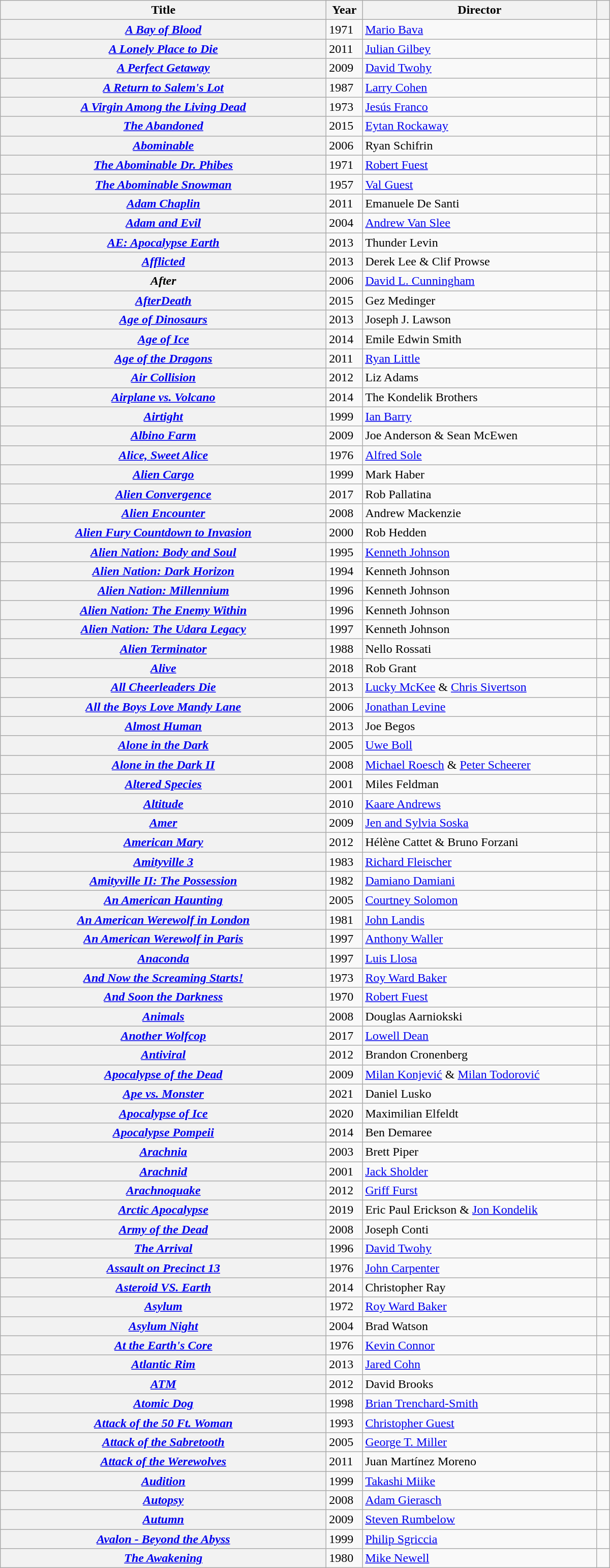<table style="width:800px;" class="wikitable plainrowheaders sortable">
<tr>
<th width="420" scope="col">Title</th>
<th width="40" scope="col">Year</th>
<th width="300" scope="col">Director</th>
<th scope="col"></th>
</tr>
<tr>
<th scope="row"><em><a href='#'>A Bay of Blood</a></em></th>
<td>1971</td>
<td><a href='#'>Mario Bava</a></td>
<td align="center"></td>
</tr>
<tr>
<th scope="row"><em><a href='#'>A Lonely Place to Die</a></em></th>
<td>2011</td>
<td><a href='#'>Julian Gilbey</a></td>
<td align="center"></td>
</tr>
<tr>
<th scope="row"><em><a href='#'>A Perfect Getaway</a></em></th>
<td>2009</td>
<td><a href='#'>David Twohy</a></td>
<td align="center"></td>
</tr>
<tr>
<th scope="row"><em><a href='#'>A Return to Salem's Lot</a></em></th>
<td>1987</td>
<td><a href='#'>Larry Cohen</a></td>
<td></td>
</tr>
<tr>
<th scope="row"><em><a href='#'>A Virgin Among the Living Dead</a></em></th>
<td>1973</td>
<td><a href='#'>Jesús Franco</a></td>
<td></td>
</tr>
<tr>
<th scope="row"><em><a href='#'>The Abandoned</a></em></th>
<td>2015</td>
<td><a href='#'>Eytan Rockaway</a></td>
<td align="center"></td>
</tr>
<tr>
<th scope="row"><em><a href='#'>Abominable</a></em></th>
<td>2006</td>
<td>Ryan Schifrin</td>
<td></td>
</tr>
<tr>
<th scope="row"><em><a href='#'>The Abominable Dr. Phibes</a></em></th>
<td>1971</td>
<td><a href='#'>Robert Fuest</a></td>
<td></td>
</tr>
<tr>
<th scope="row"><em><a href='#'>The Abominable Snowman</a></em></th>
<td>1957</td>
<td><a href='#'>Val Guest</a></td>
<td></td>
</tr>
<tr>
<th scope="row"><em><a href='#'>Adam Chaplin</a></em></th>
<td>2011</td>
<td>Emanuele De Santi</td>
<td></td>
</tr>
<tr>
<th scope="row"><em><a href='#'>Adam and Evil</a></em></th>
<td>2004</td>
<td><a href='#'>Andrew Van Slee</a></td>
<td></td>
</tr>
<tr>
<th scope="row"><em><a href='#'>AE: Apocalypse Earth</a></em></th>
<td>2013</td>
<td>Thunder Levin</td>
<td></td>
</tr>
<tr>
<th scope="row"><em><a href='#'>Afflicted</a></em></th>
<td>2013</td>
<td>Derek Lee & Clif Prowse</td>
<td></td>
</tr>
<tr>
<th scope="row"><em>After</em></th>
<td>2006</td>
<td><a href='#'>David L. Cunningham</a></td>
<td></td>
</tr>
<tr>
<th scope="row"><em><a href='#'>AfterDeath</a></em></th>
<td>2015</td>
<td>Gez Medinger</td>
<td></td>
</tr>
<tr>
<th scope="row"><em><a href='#'>Age of Dinosaurs</a></em></th>
<td>2013</td>
<td>Joseph J. Lawson</td>
<td></td>
</tr>
<tr>
<th scope="row"><em><a href='#'>Age of Ice</a></em></th>
<td>2014</td>
<td>Emile Edwin Smith</td>
<td></td>
</tr>
<tr>
<th scope="row"><em><a href='#'>Age of the Dragons</a></em></th>
<td>2011</td>
<td><a href='#'>Ryan Little</a></td>
<td></td>
</tr>
<tr>
<th scope="row"><em><a href='#'>Air Collision</a></em></th>
<td>2012</td>
<td>Liz Adams</td>
<td></td>
</tr>
<tr>
<th scope="row"><em><a href='#'>Airplane vs. Volcano</a></em></th>
<td>2014</td>
<td>The Kondelik Brothers</td>
<td></td>
</tr>
<tr>
<th scope="row"><em><a href='#'>Airtight</a></em></th>
<td>1999</td>
<td><a href='#'>Ian Barry</a></td>
<td></td>
</tr>
<tr>
<th scope="row"><em><a href='#'>Albino Farm</a></em></th>
<td>2009</td>
<td>Joe Anderson & Sean McEwen</td>
<td></td>
</tr>
<tr>
<th scope="row"><em><a href='#'>Alice, Sweet Alice</a></em></th>
<td>1976</td>
<td><a href='#'>Alfred Sole</a></td>
<td></td>
</tr>
<tr>
<th scope="row"><em><a href='#'>Alien Cargo</a></em></th>
<td>1999</td>
<td>Mark Haber</td>
<td></td>
</tr>
<tr>
<th scope="row"><em><a href='#'>Alien Convergence</a></em></th>
<td>2017</td>
<td>Rob Pallatina</td>
<td></td>
</tr>
<tr>
<th scope="row"><em><a href='#'>Alien Encounter</a></em></th>
<td>2008</td>
<td>Andrew Mackenzie</td>
<td></td>
</tr>
<tr>
<th scope="row"><em><a href='#'>Alien Fury Countdown to Invasion</a></em></th>
<td>2000</td>
<td>Rob Hedden</td>
<td align="center"></td>
</tr>
<tr>
<th scope="row"><em><a href='#'>Alien Nation: Body and Soul</a></em></th>
<td>1995</td>
<td><a href='#'>Kenneth Johnson</a></td>
<td></td>
</tr>
<tr>
<th scope="row"><em><a href='#'>Alien Nation: Dark Horizon</a></em></th>
<td>1994</td>
<td>Kenneth Johnson</td>
<td></td>
</tr>
<tr>
<th scope="row"><em><a href='#'>Alien Nation: Millennium</a></em></th>
<td>1996</td>
<td>Kenneth Johnson</td>
<td></td>
</tr>
<tr>
<th scope="row"><em><a href='#'>Alien Nation: The Enemy Within</a></em></th>
<td>1996</td>
<td>Kenneth Johnson</td>
<td></td>
</tr>
<tr>
<th scope="row"><em><a href='#'>Alien Nation: The Udara Legacy</a></em></th>
<td>1997</td>
<td>Kenneth Johnson</td>
<td></td>
</tr>
<tr>
<th scope="row"><em><a href='#'>Alien Terminator</a></em></th>
<td>1988</td>
<td>Nello Rossati</td>
<td></td>
</tr>
<tr>
<th scope="row"><em><a href='#'>Alive</a></em></th>
<td>2018</td>
<td>Rob Grant</td>
<td align="center"></td>
</tr>
<tr>
<th scope="row"><em><a href='#'>All Cheerleaders Die</a></em></th>
<td>2013</td>
<td><a href='#'>Lucky McKee</a> & <a href='#'>Chris Sivertson</a></td>
<td></td>
</tr>
<tr>
<th scope="row"><em><a href='#'>All the Boys Love Mandy Lane</a></em></th>
<td>2006</td>
<td><a href='#'>Jonathan Levine</a></td>
<td></td>
</tr>
<tr>
<th scope="row"><em><a href='#'>Almost Human</a></em></th>
<td>2013</td>
<td>Joe Begos</td>
<td></td>
</tr>
<tr>
<th scope="row"><em><a href='#'>Alone in the Dark</a></em></th>
<td>2005</td>
<td><a href='#'>Uwe Boll</a></td>
<td></td>
</tr>
<tr>
<th scope="row"><em><a href='#'>Alone in the Dark II</a></em></th>
<td>2008</td>
<td><a href='#'>Michael Roesch</a> & <a href='#'>Peter Scheerer</a></td>
<td></td>
</tr>
<tr>
<th scope="row"><em><a href='#'>Altered Species</a></em></th>
<td>2001</td>
<td>Miles Feldman</td>
<td align="center"></td>
</tr>
<tr>
<th scope="row"><em><a href='#'>Altitude</a></em></th>
<td>2010</td>
<td><a href='#'>Kaare Andrews</a></td>
<td></td>
</tr>
<tr>
<th scope="row"><em><a href='#'>Amer</a></em></th>
<td>2009</td>
<td><a href='#'>Jen and Sylvia Soska</a></td>
<td></td>
</tr>
<tr>
<th scope="row"><em><a href='#'>American Mary</a></em></th>
<td>2012</td>
<td>Hélène Cattet & Bruno Forzani</td>
<td align="center"></td>
</tr>
<tr>
<th scope="row"><em><a href='#'>Amityville 3</a></em></th>
<td>1983</td>
<td><a href='#'>Richard Fleischer</a></td>
<td align="center"></td>
</tr>
<tr>
<th scope="row"><em><a href='#'>Amityville II: The Possession</a></em></th>
<td>1982</td>
<td><a href='#'>Damiano Damiani</a></td>
<td></td>
</tr>
<tr>
<th scope="row"><em><a href='#'>An American Haunting</a></em></th>
<td>2005</td>
<td><a href='#'>Courtney Solomon</a></td>
<td align="center"></td>
</tr>
<tr>
<th scope="row"><em><a href='#'>An American Werewolf in London</a></em></th>
<td>1981</td>
<td><a href='#'>John Landis</a></td>
<td align="center"></td>
</tr>
<tr>
<th scope="row"><em><a href='#'>An American Werewolf in Paris</a></em></th>
<td>1997</td>
<td><a href='#'>Anthony Waller</a></td>
<td align="center"></td>
</tr>
<tr>
<th scope="row"><em><a href='#'>Anaconda</a></em></th>
<td>1997</td>
<td><a href='#'>Luis Llosa</a></td>
<td align="center"></td>
</tr>
<tr>
<th scope="row"><em><a href='#'>And Now the Screaming Starts!</a></em></th>
<td>1973</td>
<td><a href='#'>Roy Ward Baker</a></td>
<td></td>
</tr>
<tr>
<th scope="row"><em><a href='#'>And Soon the Darkness</a></em></th>
<td>1970</td>
<td><a href='#'>Robert Fuest</a></td>
<td></td>
</tr>
<tr>
<th scope="row"><em><a href='#'>Animals</a></em></th>
<td>2008</td>
<td>Douglas Aarniokski</td>
<td></td>
</tr>
<tr>
<th scope="row"><em><a href='#'>Another Wolfcop</a></em></th>
<td>2017</td>
<td><a href='#'>Lowell Dean</a></td>
<td></td>
</tr>
<tr>
<th scope="row"><em><a href='#'>Antiviral</a></em></th>
<td>2012</td>
<td>Brandon Cronenberg</td>
<td align="center"></td>
</tr>
<tr>
<th scope="row"><em><a href='#'>Apocalypse of the Dead</a></em></th>
<td>2009</td>
<td><a href='#'>Milan Konjević</a> & <a href='#'>Milan Todorović</a></td>
<td align="center"></td>
</tr>
<tr>
<th scope="row"><em><a href='#'>Ape vs. Monster</a></em></th>
<td>2021</td>
<td>Daniel Lusko</td>
<td align="center"></td>
</tr>
<tr>
<th scope="row"><em><a href='#'>Apocalypse of Ice</a></em></th>
<td>2020</td>
<td>Maximilian Elfeldt</td>
<td align="center"></td>
</tr>
<tr>
<th scope="row"><em><a href='#'>Apocalypse Pompeii</a></em></th>
<td>2014</td>
<td>Ben Demaree</td>
<td align="center"></td>
</tr>
<tr>
<th scope="row"><em><a href='#'>Arachnia</a></em></th>
<td>2003</td>
<td>Brett Piper</td>
<td></td>
</tr>
<tr>
<th scope="row"><em><a href='#'>Arachnid</a></em></th>
<td>2001</td>
<td><a href='#'>Jack Sholder</a></td>
<td></td>
</tr>
<tr>
<th scope="row"><em><a href='#'>Arachnoquake</a></em></th>
<td>2012</td>
<td><a href='#'>Griff Furst</a></td>
<td></td>
</tr>
<tr>
<th scope="row"><em><a href='#'>Arctic Apocalypse</a></em></th>
<td>2019</td>
<td>Eric Paul Erickson & <a href='#'>Jon Kondelik</a></td>
<td></td>
</tr>
<tr>
<th scope="row"><em><a href='#'>Army of the Dead</a></em></th>
<td>2008</td>
<td>Joseph Conti</td>
<td></td>
</tr>
<tr>
<th scope="row"><em><a href='#'>The Arrival</a></em></th>
<td>1996</td>
<td><a href='#'>David Twohy</a></td>
<td></td>
</tr>
<tr>
<th scope="row"><em><a href='#'>Assault on Precinct 13</a></em></th>
<td>1976</td>
<td><a href='#'>John Carpenter</a></td>
<td align="center"></td>
</tr>
<tr>
<th scope="row"><em><a href='#'>Asteroid VS. Earth</a></em></th>
<td>2014</td>
<td>Christopher Ray</td>
<td></td>
</tr>
<tr>
<th scope="row"><em><a href='#'>Asylum</a></em></th>
<td>1972</td>
<td><a href='#'>Roy Ward Baker</a></td>
<td></td>
</tr>
<tr>
<th scope="row"><em><a href='#'>Asylum Night</a></em></th>
<td>2004</td>
<td>Brad Watson</td>
<td></td>
</tr>
<tr>
<th scope="row"><em><a href='#'>At the Earth's Core</a></em></th>
<td>1976</td>
<td><a href='#'>Kevin Connor</a></td>
<td></td>
</tr>
<tr>
<th scope="row"><em><a href='#'>Atlantic Rim</a></em></th>
<td>2013</td>
<td><a href='#'>Jared Cohn</a></td>
<td></td>
</tr>
<tr>
<th scope="row"><em><a href='#'>ATM</a></em></th>
<td>2012</td>
<td>David Brooks</td>
<td></td>
</tr>
<tr>
<th scope="row"><em><a href='#'>Atomic Dog</a></em></th>
<td>1998</td>
<td><a href='#'>Brian Trenchard-Smith</a></td>
<td></td>
</tr>
<tr>
<th scope="row"><em><a href='#'>Attack of the 50 Ft. Woman</a></em></th>
<td>1993</td>
<td><a href='#'>Christopher Guest</a></td>
<td></td>
</tr>
<tr>
<th scope="row"><em><a href='#'>Attack of the Sabretooth</a></em></th>
<td>2005</td>
<td><a href='#'>George T. Miller</a></td>
<td></td>
</tr>
<tr>
<th scope="row"><em><a href='#'>Attack of the Werewolves</a></em></th>
<td>2011</td>
<td>Juan Martínez Moreno</td>
<td></td>
</tr>
<tr>
<th scope="row"><em><a href='#'>Audition</a></em></th>
<td>1999</td>
<td><a href='#'>Takashi Miike</a></td>
<td></td>
</tr>
<tr>
<th scope="row"><em><a href='#'>Autopsy</a></em></th>
<td>2008</td>
<td><a href='#'>Adam Gierasch</a></td>
<td></td>
</tr>
<tr>
<th scope="row"><em><a href='#'>Autumn</a></em></th>
<td>2009</td>
<td><a href='#'>Steven Rumbelow</a></td>
<td></td>
</tr>
<tr>
<th scope="row"><em><a href='#'>Avalon - Beyond the Abyss</a></em></th>
<td>1999</td>
<td><a href='#'>Philip Sgriccia</a></td>
<td></td>
</tr>
<tr>
<th scope="row"><em><a href='#'>The Awakening</a></em></th>
<td>1980</td>
<td><a href='#'>Mike Newell</a></td>
<td></td>
</tr>
</table>
